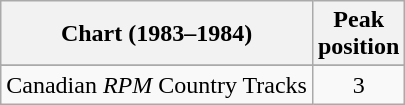<table class="wikitable sortable">
<tr>
<th align="left">Chart (1983–1984)</th>
<th align="center">Peak<br>position</th>
</tr>
<tr>
</tr>
<tr>
<td align="left">Canadian <em>RPM</em> Country Tracks</td>
<td align="center">3</td>
</tr>
</table>
